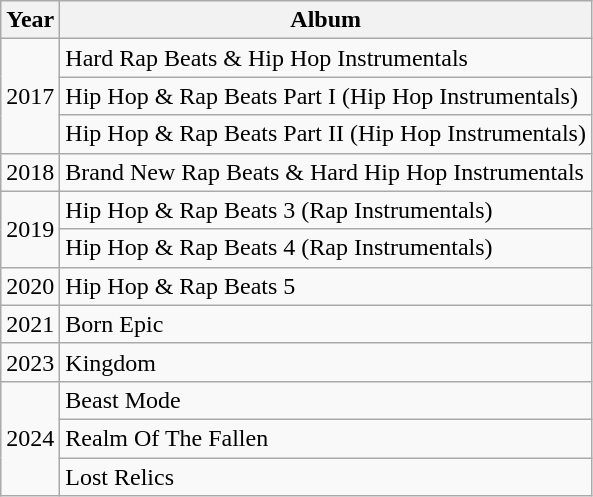<table class="wikitable">
<tr>
<th>Year</th>
<th>Album</th>
</tr>
<tr>
<td rowspan="3">2017</td>
<td>Hard Rap Beats & Hip Hop Instrumentals</td>
</tr>
<tr>
<td>Hip Hop & Rap Beats Part I (Hip Hop Instrumentals)</td>
</tr>
<tr>
<td>Hip Hop & Rap Beats Part II (Hip Hop Instrumentals)</td>
</tr>
<tr>
<td>2018</td>
<td>Brand New Rap Beats & Hard Hip Hop Instrumentals</td>
</tr>
<tr>
<td rowspan="2">2019</td>
<td>Hip Hop & Rap Beats 3 (Rap Instrumentals)</td>
</tr>
<tr>
<td>Hip Hop & Rap Beats 4 (Rap Instrumentals)</td>
</tr>
<tr>
<td>2020</td>
<td>Hip Hop & Rap Beats 5</td>
</tr>
<tr>
<td>2021</td>
<td>Born Epic</td>
</tr>
<tr>
<td>2023</td>
<td>Kingdom</td>
</tr>
<tr>
<td rowspan="3">2024</td>
<td>Beast Mode</td>
</tr>
<tr>
<td>Realm Of The Fallen</td>
</tr>
<tr>
<td>Lost Relics</td>
</tr>
</table>
